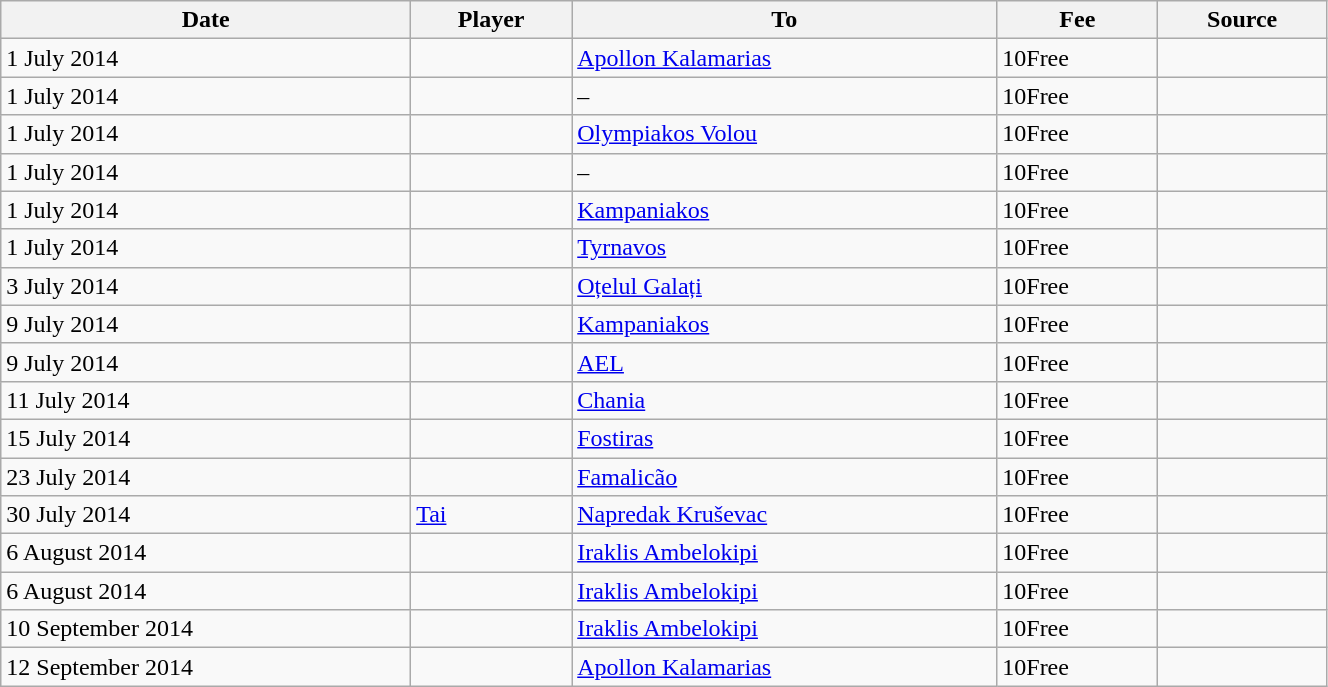<table class="wikitable sortable" style="text-align:center; width:70%; text-align:left;">
<tr>
<th>Date</th>
<th>Player</th>
<th>To</th>
<th>Fee</th>
<th>Source</th>
</tr>
<tr>
<td>1 July 2014</td>
<td> </td>
<td> <a href='#'>Apollon Kalamarias</a></td>
<td><span>10</span>Free</td>
<td style="text-align:center;"></td>
</tr>
<tr>
<td>1 July 2014</td>
<td> </td>
<td>–</td>
<td><span>10</span>Free</td>
<td style="text-align:center;"></td>
</tr>
<tr>
<td>1 July 2014</td>
<td> </td>
<td><a href='#'>Olympiakos Volou</a></td>
<td><span>10</span>Free</td>
<td style="text-align:center;"></td>
</tr>
<tr>
<td>1 July 2014</td>
<td> </td>
<td>–</td>
<td><span>10</span>Free</td>
<td style="text-align:center;"></td>
</tr>
<tr>
<td>1 July 2014</td>
<td> </td>
<td><a href='#'>Kampaniakos</a></td>
<td><span>10</span>Free</td>
<td style="text-align:center;"></td>
</tr>
<tr>
<td>1 July 2014</td>
<td> </td>
<td> <a href='#'>Tyrnavos</a></td>
<td><span>10</span>Free</td>
<td style="text-align:center;"></td>
</tr>
<tr>
<td>3 July 2014</td>
<td> </td>
<td> <a href='#'>Oțelul Galați</a></td>
<td><span>10</span>Free</td>
<td style="text-align:center;"></td>
</tr>
<tr>
<td>9 July 2014</td>
<td> </td>
<td><a href='#'>Kampaniakos</a></td>
<td><span>10</span>Free</td>
<td style="text-align:center;"></td>
</tr>
<tr>
<td>9 July 2014</td>
<td> </td>
<td> <a href='#'>AEL</a></td>
<td><span>10</span>Free</td>
<td style="text-align:center;"></td>
</tr>
<tr>
<td>11 July 2014</td>
<td> </td>
<td> <a href='#'>Chania</a></td>
<td><span>10</span>Free</td>
<td style="text-align:center;"></td>
</tr>
<tr>
<td>15 July 2014</td>
<td> </td>
<td> <a href='#'>Fostiras</a></td>
<td><span>10</span>Free</td>
<td style="text-align:center;"></td>
</tr>
<tr>
<td>23 July 2014</td>
<td> </td>
<td> <a href='#'>Famalicão</a></td>
<td><span>10</span>Free</td>
<td style="text-align:center;"></td>
</tr>
<tr>
<td>30 July 2014</td>
<td> <a href='#'>Tai</a></td>
<td> <a href='#'>Napredak Kruševac</a></td>
<td><span>10</span>Free</td>
<td style="text-align:center;"></td>
</tr>
<tr>
<td>6 August 2014</td>
<td> </td>
<td> <a href='#'>Iraklis Ambelokipi</a></td>
<td><span>10</span>Free</td>
<td style="text-align:center;"></td>
</tr>
<tr>
<td>6 August 2014</td>
<td> </td>
<td> <a href='#'>Iraklis Ambelokipi</a></td>
<td><span>10</span>Free</td>
<td style="text-align:center;"></td>
</tr>
<tr>
<td>10 September 2014</td>
<td> </td>
<td> <a href='#'>Iraklis Ambelokipi</a></td>
<td><span>10</span>Free</td>
<td style="text-align:center;"></td>
</tr>
<tr>
<td>12 September 2014</td>
<td> </td>
<td> <a href='#'>Apollon Kalamarias</a></td>
<td><span>10</span>Free</td>
<td style="text-align:center;"></td>
</tr>
</table>
